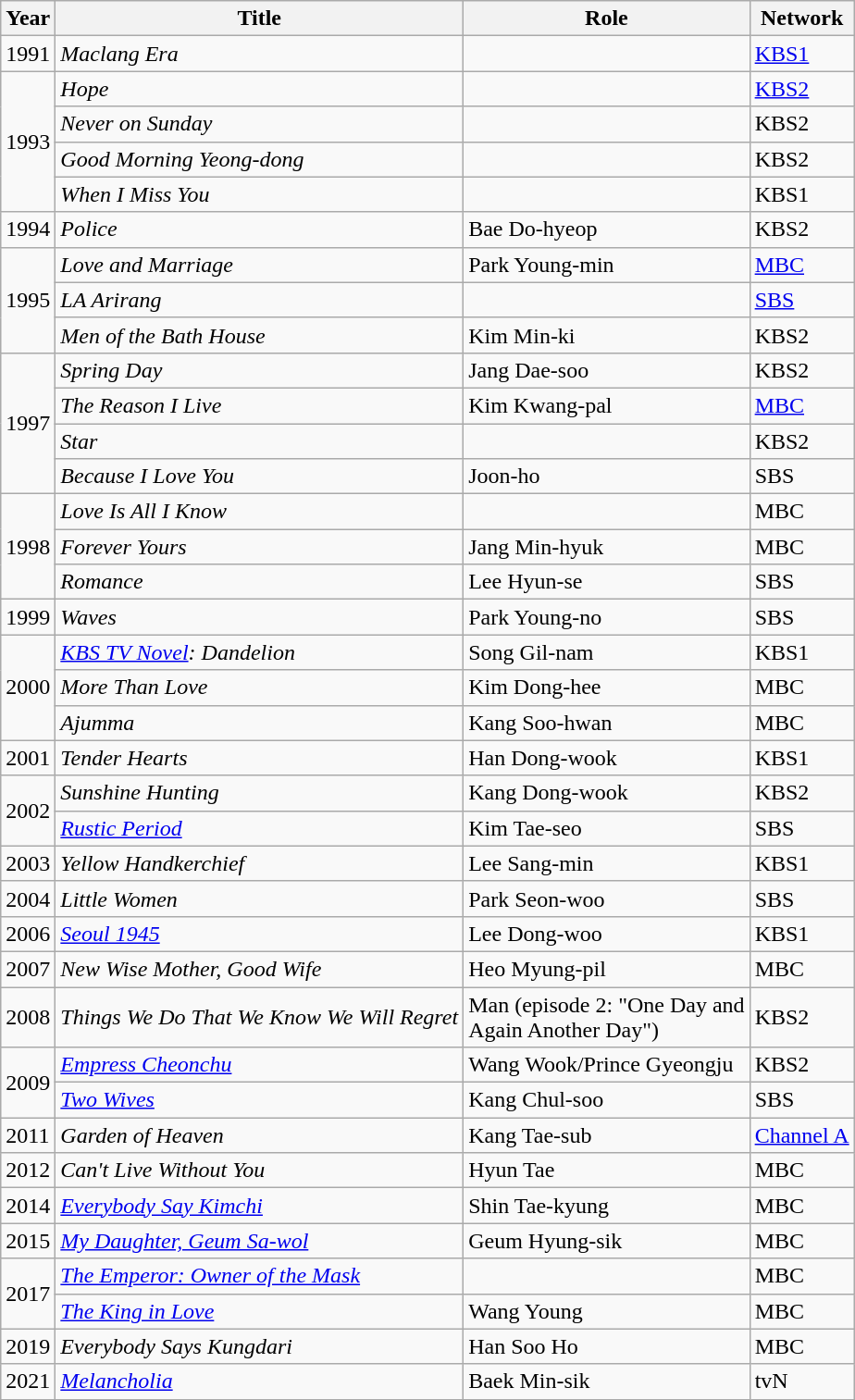<table class="wikitable">
<tr>
<th>Year</th>
<th>Title</th>
<th>Role</th>
<th>Network</th>
</tr>
<tr>
<td>1991</td>
<td><em>Maclang Era</em></td>
<td></td>
<td><a href='#'>KBS1</a></td>
</tr>
<tr>
<td rowspan=4>1993</td>
<td><em>Hope</em></td>
<td></td>
<td><a href='#'>KBS2</a></td>
</tr>
<tr>
<td><em>Never on Sunday</em></td>
<td></td>
<td>KBS2</td>
</tr>
<tr>
<td><em>Good Morning Yeong-dong</em></td>
<td></td>
<td>KBS2</td>
</tr>
<tr>
<td><em>When I Miss You</em></td>
<td></td>
<td>KBS1</td>
</tr>
<tr>
<td>1994</td>
<td><em>Police</em></td>
<td>Bae Do-hyeop</td>
<td>KBS2</td>
</tr>
<tr>
<td rowspan=3>1995</td>
<td><em>Love and Marriage</em></td>
<td>Park Young-min</td>
<td><a href='#'>MBC</a></td>
</tr>
<tr>
<td><em>LA Arirang</em></td>
<td></td>
<td><a href='#'>SBS</a></td>
</tr>
<tr>
<td><em>Men of the Bath House</em></td>
<td>Kim Min-ki</td>
<td>KBS2</td>
</tr>
<tr>
<td rowspan=4>1997</td>
<td><em>Spring Day</em></td>
<td>Jang Dae-soo</td>
<td>KBS2</td>
</tr>
<tr>
<td><em>The Reason I Live</em></td>
<td>Kim Kwang-pal</td>
<td><a href='#'>MBC</a></td>
</tr>
<tr>
<td><em>Star</em></td>
<td></td>
<td>KBS2</td>
</tr>
<tr>
<td><em>Because I Love You</em></td>
<td>Joon-ho</td>
<td>SBS</td>
</tr>
<tr>
<td rowspan=3>1998</td>
<td><em>Love Is All I Know</em></td>
<td></td>
<td>MBC</td>
</tr>
<tr>
<td><em>Forever Yours</em></td>
<td>Jang Min-hyuk</td>
<td>MBC</td>
</tr>
<tr>
<td><em>Romance</em></td>
<td>Lee Hyun-se</td>
<td>SBS</td>
</tr>
<tr>
<td>1999</td>
<td><em>Waves</em></td>
<td>Park Young-no</td>
<td>SBS</td>
</tr>
<tr>
<td rowspan=3>2000</td>
<td><em><a href='#'>KBS TV Novel</a>: Dandelion</em></td>
<td>Song Gil-nam</td>
<td>KBS1</td>
</tr>
<tr>
<td><em>More Than Love</em></td>
<td>Kim Dong-hee</td>
<td>MBC</td>
</tr>
<tr>
<td><em>Ajumma</em> </td>
<td>Kang Soo-hwan</td>
<td>MBC</td>
</tr>
<tr>
<td>2001</td>
<td><em>Tender Hearts</em></td>
<td>Han Dong-wook</td>
<td>KBS1</td>
</tr>
<tr>
<td rowspan=2>2002</td>
<td><em>Sunshine Hunting</em></td>
<td>Kang Dong-wook</td>
<td>KBS2</td>
</tr>
<tr>
<td><em><a href='#'>Rustic Period</a></em></td>
<td>Kim Tae-seo</td>
<td>SBS</td>
</tr>
<tr>
<td>2003</td>
<td><em>Yellow Handkerchief</em></td>
<td>Lee Sang-min</td>
<td>KBS1</td>
</tr>
<tr>
<td>2004</td>
<td><em>Little Women</em></td>
<td>Park Seon-woo</td>
<td>SBS</td>
</tr>
<tr>
<td>2006</td>
<td><em><a href='#'>Seoul 1945</a></em></td>
<td>Lee Dong-woo</td>
<td>KBS1</td>
</tr>
<tr>
<td>2007</td>
<td><em>New Wise Mother, Good Wife</em></td>
<td>Heo Myung-pil</td>
<td>MBC</td>
</tr>
<tr>
<td>2008</td>
<td><em>Things We Do That We Know We Will Regret</em> </td>
<td>Man (episode 2: "One Day and <br> Again Another Day")</td>
<td>KBS2</td>
</tr>
<tr>
<td rowspan=2>2009</td>
<td><em><a href='#'>Empress Cheonchu</a></em></td>
<td>Wang Wook/Prince Gyeongju</td>
<td>KBS2</td>
</tr>
<tr>
<td><em><a href='#'>Two Wives</a></em></td>
<td>Kang Chul-soo</td>
<td>SBS</td>
</tr>
<tr>
<td>2011</td>
<td><em>Garden of Heaven</em></td>
<td>Kang Tae-sub</td>
<td><a href='#'>Channel A</a></td>
</tr>
<tr>
<td>2012</td>
<td><em>Can't Live Without You</em></td>
<td>Hyun Tae</td>
<td>MBC</td>
</tr>
<tr>
<td>2014</td>
<td><em><a href='#'>Everybody Say Kimchi</a></em></td>
<td>Shin Tae-kyung</td>
<td>MBC</td>
</tr>
<tr>
<td>2015</td>
<td><em><a href='#'>My Daughter, Geum Sa-wol</a></em></td>
<td>Geum Hyung-sik</td>
<td>MBC</td>
</tr>
<tr>
<td rowspan="2">2017</td>
<td><em><a href='#'>The Emperor: Owner of the Mask</a></em></td>
<td></td>
<td>MBC</td>
</tr>
<tr>
<td><em><a href='#'>The King in Love</a></em></td>
<td>Wang Young</td>
<td>MBC</td>
</tr>
<tr>
<td>2019</td>
<td><em>Everybody Says Kungdari</em></td>
<td>Han Soo Ho</td>
<td>MBC</td>
</tr>
<tr>
<td>2021</td>
<td><em><a href='#'>Melancholia</a></em></td>
<td>Baek Min-sik </td>
<td>tvN</td>
</tr>
</table>
